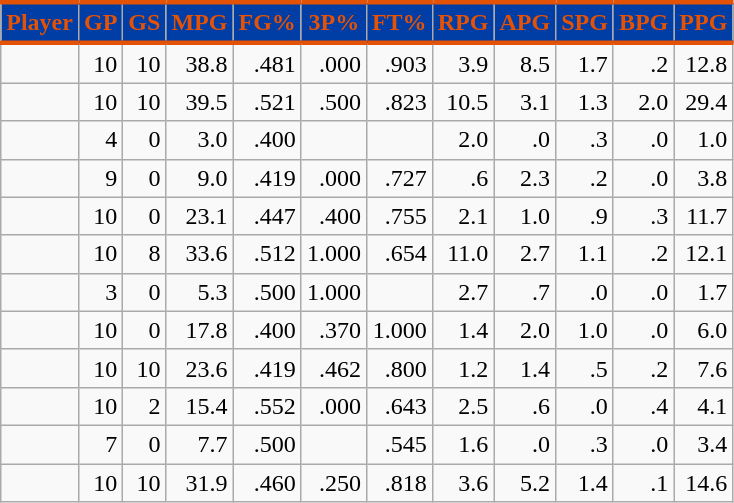<table class="wikitable sortable" style="text-align:right;">
<tr>
<th style="background:#003DA5; color:#E35205; border-top:#E35205 3px solid; border-bottom:#E35205 3px solid;">Player</th>
<th style="background:#003DA5; color:#E35205; border-top:#E35205 3px solid; border-bottom:#E35205 3px solid;">GP</th>
<th style="background:#003DA5; color:#E35205; border-top:#E35205 3px solid; border-bottom:#E35205 3px solid;">GS</th>
<th style="background:#003DA5; color:#E35205; border-top:#E35205 3px solid; border-bottom:#E35205 3px solid;">MPG</th>
<th style="background:#003DA5; color:#E35205; border-top:#E35205 3px solid; border-bottom:#E35205 3px solid;">FG%</th>
<th style="background:#003DA5; color:#E35205; border-top:#E35205 3px solid; border-bottom:#E35205 3px solid;">3P%</th>
<th style="background:#003DA5; color:#E35205; border-top:#E35205 3px solid; border-bottom:#E35205 3px solid;">FT%</th>
<th style="background:#003DA5; color:#E35205; border-top:#E35205 3px solid; border-bottom:#E35205 3px solid;">RPG</th>
<th style="background:#003DA5; color:#E35205; border-top:#E35205 3px solid; border-bottom:#E35205 3px solid;">APG</th>
<th style="background:#003DA5; color:#E35205; border-top:#E35205 3px solid; border-bottom:#E35205 3px solid;">SPG</th>
<th style="background:#003DA5; color:#E35205; border-top:#E35205 3px solid; border-bottom:#E35205 3px solid;">BPG</th>
<th style="background:#003DA5; color:#E35205; border-top:#E35205 3px solid; border-bottom:#E35205 3px solid;">PPG</th>
</tr>
<tr>
<td style="text-align:left;"></td>
<td>10</td>
<td>10</td>
<td>38.8</td>
<td>.481</td>
<td>.000</td>
<td>.903</td>
<td>3.9</td>
<td>8.5</td>
<td>1.7</td>
<td>.2</td>
<td>12.8</td>
</tr>
<tr>
<td style="text-align:left;"></td>
<td>10</td>
<td>10</td>
<td>39.5</td>
<td>.521</td>
<td>.500</td>
<td>.823</td>
<td>10.5</td>
<td>3.1</td>
<td>1.3</td>
<td>2.0</td>
<td>29.4</td>
</tr>
<tr>
<td style="text-align:left;"></td>
<td>4</td>
<td>0</td>
<td>3.0</td>
<td>.400</td>
<td></td>
<td></td>
<td>2.0</td>
<td>.0</td>
<td>.3</td>
<td>.0</td>
<td>1.0</td>
</tr>
<tr>
<td style="text-align:left;"></td>
<td>9</td>
<td>0</td>
<td>9.0</td>
<td>.419</td>
<td>.000</td>
<td>.727</td>
<td>.6</td>
<td>2.3</td>
<td>.2</td>
<td>.0</td>
<td>3.8</td>
</tr>
<tr>
<td style="text-align:left;"></td>
<td>10</td>
<td>0</td>
<td>23.1</td>
<td>.447</td>
<td>.400</td>
<td>.755</td>
<td>2.1</td>
<td>1.0</td>
<td>.9</td>
<td>.3</td>
<td>11.7</td>
</tr>
<tr>
<td style="text-align:left;"></td>
<td>10</td>
<td>8</td>
<td>33.6</td>
<td>.512</td>
<td>1.000</td>
<td>.654</td>
<td>11.0</td>
<td>2.7</td>
<td>1.1</td>
<td>.2</td>
<td>12.1</td>
</tr>
<tr>
<td style="text-align:left;"></td>
<td>3</td>
<td>0</td>
<td>5.3</td>
<td>.500</td>
<td>1.000</td>
<td></td>
<td>2.7</td>
<td>.7</td>
<td>.0</td>
<td>.0</td>
<td>1.7</td>
</tr>
<tr>
<td style="text-align:left;"></td>
<td>10</td>
<td>0</td>
<td>17.8</td>
<td>.400</td>
<td>.370</td>
<td>1.000</td>
<td>1.4</td>
<td>2.0</td>
<td>1.0</td>
<td>.0</td>
<td>6.0</td>
</tr>
<tr>
<td style="text-align:left;"></td>
<td>10</td>
<td>10</td>
<td>23.6</td>
<td>.419</td>
<td>.462</td>
<td>.800</td>
<td>1.2</td>
<td>1.4</td>
<td>.5</td>
<td>.2</td>
<td>7.6</td>
</tr>
<tr>
<td style="text-align:left;"></td>
<td>10</td>
<td>2</td>
<td>15.4</td>
<td>.552</td>
<td>.000</td>
<td>.643</td>
<td>2.5</td>
<td>.6</td>
<td>.0</td>
<td>.4</td>
<td>4.1</td>
</tr>
<tr>
<td style="text-align:left;"></td>
<td>7</td>
<td>0</td>
<td>7.7</td>
<td>.500</td>
<td></td>
<td>.545</td>
<td>1.6</td>
<td>.0</td>
<td>.3</td>
<td>.0</td>
<td>3.4</td>
</tr>
<tr>
<td style="text-align:left;"></td>
<td>10</td>
<td>10</td>
<td>31.9</td>
<td>.460</td>
<td>.250</td>
<td>.818</td>
<td>3.6</td>
<td>5.2</td>
<td>1.4</td>
<td>.1</td>
<td>14.6</td>
</tr>
</table>
